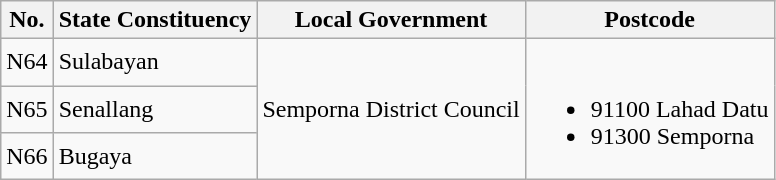<table class="wikitable">
<tr>
<th>No.</th>
<th>State Constituency</th>
<th>Local Government</th>
<th>Postcode</th>
</tr>
<tr>
<td>N64</td>
<td>Sulabayan</td>
<td rowspan="3">Semporna District Council</td>
<td rowspan="3"><br><ul><li>91100 Lahad Datu</li><li>91300 Semporna</li></ul></td>
</tr>
<tr>
<td>N65</td>
<td>Senallang</td>
</tr>
<tr>
<td>N66</td>
<td>Bugaya</td>
</tr>
</table>
